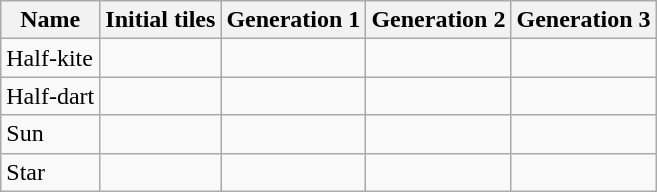<table class="wikitable">
<tr>
<th>Name</th>
<th>Initial tiles</th>
<th>Generation 1</th>
<th>Generation 2</th>
<th>Generation 3</th>
</tr>
<tr>
<td>Half-kite</td>
<td></td>
<td></td>
<td></td>
<td></td>
</tr>
<tr>
<td>Half-dart</td>
<td></td>
<td></td>
<td></td>
<td></td>
</tr>
<tr>
<td>Sun</td>
<td></td>
<td></td>
<td></td>
<td></td>
</tr>
<tr>
<td>Star</td>
<td></td>
<td></td>
<td></td>
<td></td>
</tr>
</table>
